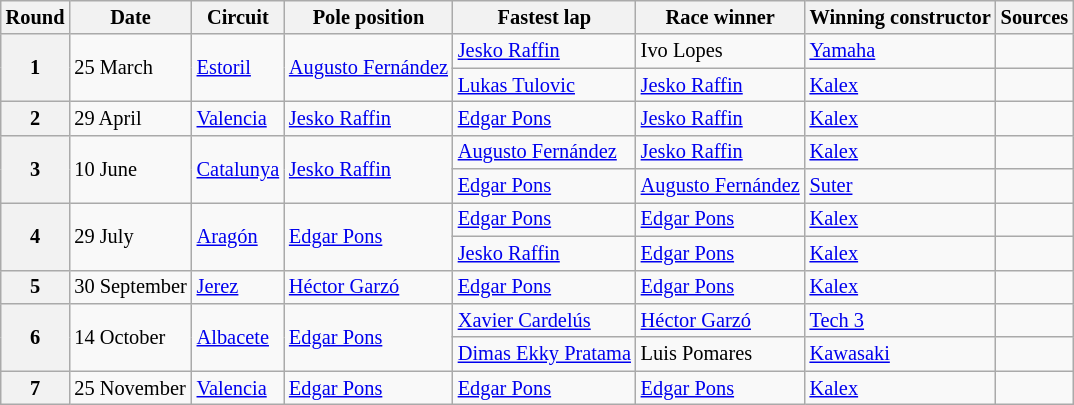<table class="wikitable" style="font-size: 85%">
<tr>
<th>Round</th>
<th>Date</th>
<th>Circuit</th>
<th>Pole position</th>
<th>Fastest lap</th>
<th>Race winner</th>
<th>Winning constructor</th>
<th>Sources</th>
</tr>
<tr>
<th rowspan=2>1</th>
<td rowspan=2>25 March</td>
<td rowspan=2> <a href='#'>Estoril</a></td>
<td rowspan=2> <a href='#'>Augusto Fernández</a></td>
<td> <a href='#'>Jesko Raffin</a></td>
<td> Ivo Lopes</td>
<td> <a href='#'>Yamaha</a></td>
<td align=left></td>
</tr>
<tr>
<td> <a href='#'>Lukas Tulovic</a></td>
<td> <a href='#'>Jesko Raffin</a></td>
<td> <a href='#'>Kalex</a></td>
<td align=left></td>
</tr>
<tr>
<th>2</th>
<td>29 April</td>
<td> <a href='#'>Valencia</a></td>
<td> <a href='#'>Jesko Raffin</a></td>
<td> <a href='#'>Edgar Pons</a></td>
<td> <a href='#'>Jesko Raffin</a></td>
<td> <a href='#'>Kalex</a></td>
<td align=center></td>
</tr>
<tr>
<th rowspan=2>3</th>
<td rowspan=2>10 June</td>
<td rowspan=2> <a href='#'>Catalunya</a></td>
<td rowspan=2> <a href='#'>Jesko Raffin</a></td>
<td> <a href='#'>Augusto Fernández</a></td>
<td> <a href='#'>Jesko Raffin</a></td>
<td> <a href='#'>Kalex</a></td>
<td align=center></td>
</tr>
<tr>
<td> <a href='#'>Edgar Pons</a></td>
<td> <a href='#'>Augusto Fernández</a></td>
<td> <a href='#'>Suter</a></td>
<td align=center></td>
</tr>
<tr>
<th rowspan=2>4</th>
<td rowspan=2>29 July</td>
<td rowspan=2> <a href='#'>Aragón</a></td>
<td rowspan=2> <a href='#'>Edgar Pons</a></td>
<td> <a href='#'>Edgar Pons</a></td>
<td> <a href='#'>Edgar Pons</a></td>
<td> <a href='#'>Kalex</a></td>
<td align=center></td>
</tr>
<tr>
<td> <a href='#'>Jesko Raffin</a></td>
<td> <a href='#'>Edgar Pons</a></td>
<td> <a href='#'>Kalex</a></td>
<td align=center></td>
</tr>
<tr>
<th>5</th>
<td>30 September</td>
<td> <a href='#'>Jerez</a></td>
<td> <a href='#'>Héctor Garzó</a></td>
<td> <a href='#'>Edgar Pons</a></td>
<td> <a href='#'>Edgar Pons</a></td>
<td> <a href='#'>Kalex</a></td>
<td align=center></td>
</tr>
<tr>
<th rowspan=2>6</th>
<td rowspan=2>14 October</td>
<td rowspan=2> <a href='#'>Albacete</a></td>
<td rowspan=2> <a href='#'>Edgar Pons</a></td>
<td> <a href='#'>Xavier Cardelús</a></td>
<td> <a href='#'>Héctor Garzó</a></td>
<td> <a href='#'>Tech 3</a></td>
<td align=center></td>
</tr>
<tr>
<td> <a href='#'>Dimas Ekky Pratama</a></td>
<td> Luis Pomares</td>
<td> <a href='#'>Kawasaki</a></td>
<td align=center></td>
</tr>
<tr>
<th>7</th>
<td>25 November</td>
<td> <a href='#'>Valencia</a></td>
<td> <a href='#'>Edgar Pons</a></td>
<td> <a href='#'>Edgar Pons</a></td>
<td> <a href='#'>Edgar Pons</a></td>
<td> <a href='#'>Kalex</a></td>
<td align=center></td>
</tr>
</table>
